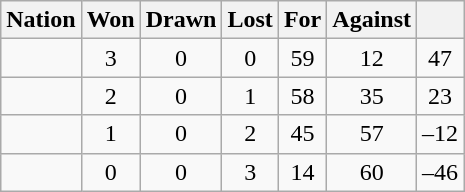<table class="wikitable" style="text-align: center;">
<tr>
<th>Nation</th>
<th>Won</th>
<th>Drawn</th>
<th>Lost</th>
<th>For</th>
<th>Against</th>
<th></th>
</tr>
<tr>
<td align=left></td>
<td>3</td>
<td>0</td>
<td>0</td>
<td>59</td>
<td>12</td>
<td>47</td>
</tr>
<tr>
<td align=left></td>
<td>2</td>
<td>0</td>
<td>1</td>
<td>58</td>
<td>35</td>
<td>23</td>
</tr>
<tr>
<td align=left></td>
<td>1</td>
<td>0</td>
<td>2</td>
<td>45</td>
<td>57</td>
<td>–12</td>
</tr>
<tr>
<td align=left></td>
<td>0</td>
<td>0</td>
<td>3</td>
<td>14</td>
<td>60</td>
<td>–46</td>
</tr>
</table>
